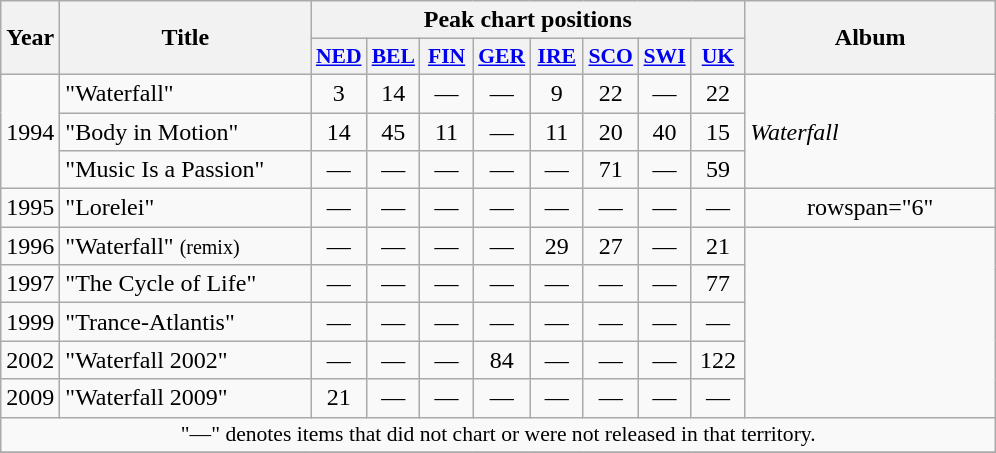<table class="wikitable" style="text-align:center;">
<tr>
<th rowspan="2" style="width:2em;">Year</th>
<th rowspan="2" style="width:10em;">Title</th>
<th colspan="8">Peak chart positions</th>
<th rowspan="2" style="width:10em;">Album</th>
</tr>
<tr>
<th style="width:2em;font-size:90%;"><a href='#'>NED</a><br></th>
<th style="width:2em;font-size:90%;"><a href='#'>BEL</a><br></th>
<th style="width:2em;font-size:90%;"><a href='#'>FIN</a><br></th>
<th style="width:2em;font-size:90%;"><a href='#'>GER</a><br></th>
<th style="width:2em;font-size:90%;"><a href='#'>IRE</a><br></th>
<th style="width:2em;font-size:90%;"><a href='#'>SCO</a><br></th>
<th style="width:2em;font-size:90%;"><a href='#'>SWI</a><br></th>
<th style="width:2em;font-size:90%;"><a href='#'>UK</a><br></th>
</tr>
<tr>
<td rowspan="3">1994</td>
<td style="text-align:left;">"Waterfall"</td>
<td>3</td>
<td>14</td>
<td>—</td>
<td>—</td>
<td>9</td>
<td>22</td>
<td>—</td>
<td>22</td>
<td align="left" rowspan="3"><em>Waterfall</em></td>
</tr>
<tr>
<td style="text-align:left;">"Body in Motion"</td>
<td>14</td>
<td>45</td>
<td>11</td>
<td>—</td>
<td>11</td>
<td>20</td>
<td>40</td>
<td>15</td>
</tr>
<tr>
<td style="text-align:left;">"Music Is a Passion"</td>
<td>—</td>
<td>—</td>
<td>—</td>
<td>—</td>
<td>—</td>
<td>71</td>
<td>—</td>
<td>59</td>
</tr>
<tr>
<td>1995</td>
<td style="text-align:left;">"Lorelei"</td>
<td>—</td>
<td>—</td>
<td>—</td>
<td>—</td>
<td>—</td>
<td>—</td>
<td>—</td>
<td>—</td>
<td>rowspan="6" </td>
</tr>
<tr>
<td>1996</td>
<td style="text-align:left;">"Waterfall" <small>(remix)</small></td>
<td>—</td>
<td>—</td>
<td>—</td>
<td>—</td>
<td>29</td>
<td>27</td>
<td>—</td>
<td>21</td>
</tr>
<tr>
<td>1997</td>
<td style="text-align:left;">"The Cycle of Life"</td>
<td>—</td>
<td>—</td>
<td>—</td>
<td>—</td>
<td>—</td>
<td>—</td>
<td>—</td>
<td>77</td>
</tr>
<tr>
<td>1999</td>
<td style="text-align:left;">"Trance-Atlantis"</td>
<td>—</td>
<td>—</td>
<td>—</td>
<td>—</td>
<td>—</td>
<td>—</td>
<td>—</td>
<td>—</td>
</tr>
<tr>
<td>2002</td>
<td style="text-align:left;">"Waterfall 2002"</td>
<td>—</td>
<td>—</td>
<td>—</td>
<td>84</td>
<td>—</td>
<td>—</td>
<td>—</td>
<td>122</td>
</tr>
<tr>
<td>2009</td>
<td style="text-align:left;">"Waterfall 2009"</td>
<td>21</td>
<td>—</td>
<td>—</td>
<td>—</td>
<td>—</td>
<td>—</td>
<td>—</td>
<td>—</td>
</tr>
<tr>
<td align="center" colspan="15" style="font-size:90%">"—" denotes items that did not chart or were not released in that territory.</td>
</tr>
<tr>
</tr>
</table>
